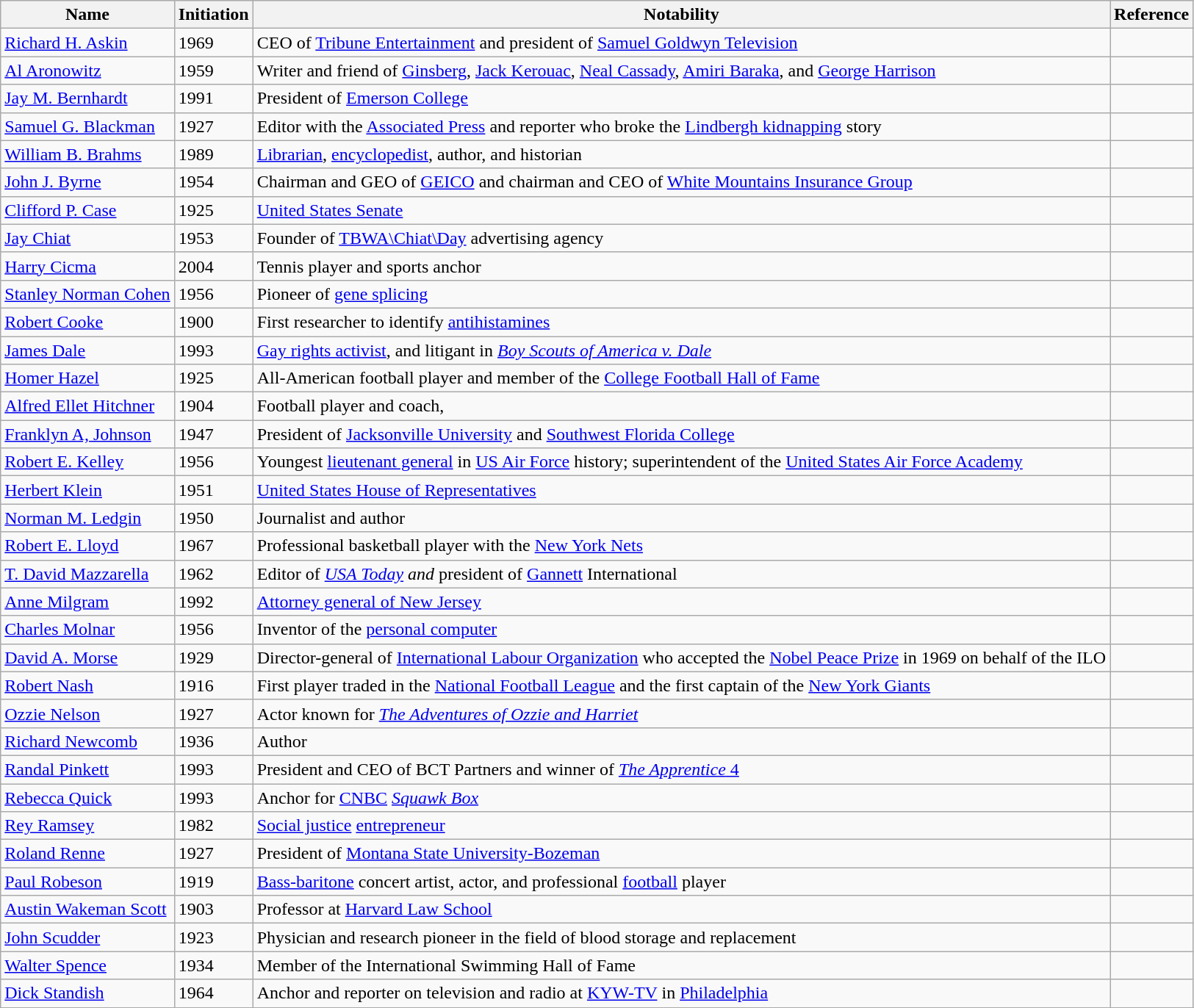<table class="wikitable sortable">
<tr>
<th>Name</th>
<th>Initiation</th>
<th>Notability</th>
<th>Reference</th>
</tr>
<tr>
<td><a href='#'>Richard H. Askin</a></td>
<td>1969</td>
<td>CEO of <a href='#'>Tribune Entertainment</a> and president of <a href='#'>Samuel Goldwyn Television</a></td>
<td></td>
</tr>
<tr>
<td><a href='#'>Al Aronowitz</a></td>
<td>1959</td>
<td>Writer and friend of <a href='#'>Ginsberg</a>, <a href='#'>Jack Kerouac</a>, <a href='#'>Neal Cassady</a>, <a href='#'>Amiri Baraka</a>, and <a href='#'>George Harrison</a></td>
<td></td>
</tr>
<tr>
<td><a href='#'>Jay M. Bernhardt</a></td>
<td>1991</td>
<td>President of <a href='#'>Emerson College</a></td>
<td></td>
</tr>
<tr>
<td><a href='#'>Samuel G. Blackman</a></td>
<td>1927</td>
<td>Editor with the <a href='#'>Associated Press</a> and reporter who broke the <a href='#'>Lindbergh kidnapping</a> story</td>
<td></td>
</tr>
<tr>
<td><a href='#'>William B. Brahms</a></td>
<td>1989</td>
<td><a href='#'>Librarian</a>, <a href='#'>encyclopedist</a>, author, and historian</td>
<td></td>
</tr>
<tr>
<td><a href='#'>John J. Byrne</a></td>
<td>1954</td>
<td>Chairman and GEO of <a href='#'>GEICO</a> and chairman and CEO of <a href='#'>White Mountains Insurance Group</a></td>
<td></td>
</tr>
<tr>
<td><a href='#'>Clifford P. Case</a></td>
<td>1925</td>
<td><a href='#'>United States Senate</a></td>
<td></td>
</tr>
<tr>
<td><a href='#'>Jay Chiat</a></td>
<td>1953</td>
<td>Founder of <a href='#'>TBWA\Chiat\Day</a> advertising agency</td>
<td></td>
</tr>
<tr>
<td><a href='#'>Harry Cicma</a></td>
<td>2004</td>
<td>Tennis player and sports anchor</td>
<td></td>
</tr>
<tr>
<td><a href='#'>Stanley Norman Cohen</a></td>
<td>1956</td>
<td>Pioneer of <a href='#'>gene splicing</a></td>
<td></td>
</tr>
<tr>
<td><a href='#'>Robert Cooke</a></td>
<td>1900</td>
<td>First researcher to identify <a href='#'>antihistamines</a></td>
<td></td>
</tr>
<tr>
<td><a href='#'>James Dale</a></td>
<td>1993</td>
<td><a href='#'>Gay rights activist</a>, and litigant in <em><a href='#'>Boy Scouts of America v. Dale</a></em></td>
<td></td>
</tr>
<tr>
<td><a href='#'>Homer Hazel</a></td>
<td>1925</td>
<td>All-American football player and member of the <a href='#'>College Football Hall of Fame</a></td>
<td></td>
</tr>
<tr>
<td><a href='#'>Alfred Ellet Hitchner</a></td>
<td>1904</td>
<td>Football player and coach,</td>
<td></td>
</tr>
<tr>
<td><a href='#'>Franklyn A, Johnson</a></td>
<td>1947</td>
<td>President of <a href='#'>Jacksonville University</a> and <a href='#'>Southwest Florida College</a></td>
<td></td>
</tr>
<tr>
<td><a href='#'>Robert E. Kelley</a></td>
<td>1956</td>
<td>Youngest <a href='#'>lieutenant general</a> in <a href='#'>US Air Force</a> history; superintendent of the <a href='#'>United States Air Force Academy</a></td>
<td></td>
</tr>
<tr>
<td><a href='#'>Herbert Klein</a></td>
<td>1951</td>
<td><a href='#'>United States House of Representatives</a></td>
<td></td>
</tr>
<tr>
<td><a href='#'>Norman M. Ledgin</a></td>
<td>1950</td>
<td>Journalist and author</td>
<td></td>
</tr>
<tr>
<td><a href='#'>Robert E. Lloyd</a></td>
<td>1967</td>
<td>Professional basketball player with the <a href='#'>New York Nets</a></td>
<td></td>
</tr>
<tr>
<td><a href='#'>T. David Mazzarella</a></td>
<td>1962</td>
<td>Editor of <em><a href='#'>USA Today</a> and</em> president of <a href='#'>Gannett</a> International</td>
<td></td>
</tr>
<tr>
<td><a href='#'>Anne Milgram</a></td>
<td>1992</td>
<td><a href='#'>Attorney general of New Jersey</a></td>
<td></td>
</tr>
<tr>
<td><a href='#'>Charles Molnar</a></td>
<td>1956</td>
<td>Inventor of the <a href='#'>personal computer</a></td>
<td></td>
</tr>
<tr>
<td><a href='#'>David A. Morse</a></td>
<td>1929</td>
<td>Director-general of <a href='#'>International Labour Organization</a> who accepted the <a href='#'>Nobel Peace Prize</a> in 1969 on behalf of the ILO</td>
<td></td>
</tr>
<tr>
<td><a href='#'>Robert Nash</a></td>
<td>1916</td>
<td>First player traded in the <a href='#'>National Football League</a> and the first captain of the <a href='#'>New York Giants</a></td>
<td></td>
</tr>
<tr>
<td><a href='#'>Ozzie Nelson</a></td>
<td>1927</td>
<td>Actor known for <em><a href='#'>The Adventures of Ozzie and Harriet</a></em></td>
<td></td>
</tr>
<tr>
<td><a href='#'>Richard Newcomb</a></td>
<td>1936</td>
<td>Author</td>
<td></td>
</tr>
<tr>
<td><a href='#'>Randal Pinkett</a></td>
<td>1993</td>
<td>President and CEO of BCT Partners and winner of <a href='#'><em>The Apprentice</em> 4</a></td>
<td></td>
</tr>
<tr>
<td><a href='#'>Rebecca Quick</a></td>
<td>1993</td>
<td>Anchor for <a href='#'>CNBC</a> <em><a href='#'>Squawk Box</a></em></td>
<td></td>
</tr>
<tr>
<td><a href='#'>Rey Ramsey</a></td>
<td>1982</td>
<td><a href='#'>Social justice</a> <a href='#'>entrepreneur</a></td>
<td></td>
</tr>
<tr>
<td><a href='#'>Roland Renne</a></td>
<td>1927</td>
<td>President of <a href='#'>Montana State University-Bozeman</a></td>
<td></td>
</tr>
<tr>
<td><a href='#'>Paul Robeson</a></td>
<td>1919</td>
<td><a href='#'>Bass-baritone</a> concert artist, actor, and professional <a href='#'>football</a> player</td>
<td></td>
</tr>
<tr>
<td><a href='#'>Austin Wakeman Scott</a></td>
<td>1903</td>
<td>Professor at <a href='#'>Harvard Law School</a></td>
<td></td>
</tr>
<tr>
<td><a href='#'>John Scudder</a></td>
<td>1923</td>
<td>Physician and research pioneer in the field of blood storage and replacement</td>
<td></td>
</tr>
<tr>
<td><a href='#'>Walter Spence</a></td>
<td>1934</td>
<td>Member of the International Swimming Hall of Fame</td>
<td></td>
</tr>
<tr>
<td><a href='#'>Dick Standish</a></td>
<td>1964</td>
<td>Anchor and reporter on television and radio at <a href='#'>KYW-TV</a> in <a href='#'>Philadelphia</a></td>
<td></td>
</tr>
</table>
